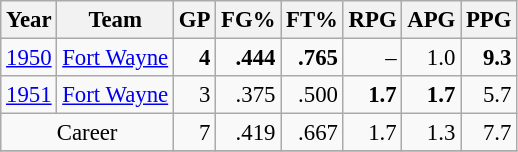<table class="wikitable sortable" style="font-size:95%; text-align:right;">
<tr>
<th>Year</th>
<th>Team</th>
<th>GP</th>
<th>FG%</th>
<th>FT%</th>
<th>RPG</th>
<th>APG</th>
<th>PPG</th>
</tr>
<tr>
<td style="text-align:left;"><a href='#'>1950</a></td>
<td style="text-align:left;"><a href='#'>Fort Wayne</a></td>
<td><strong>4</strong></td>
<td><strong>.444</strong></td>
<td><strong>.765</strong></td>
<td>–</td>
<td>1.0</td>
<td><strong>9.3</strong></td>
</tr>
<tr>
<td style="text-align:left;"><a href='#'>1951</a></td>
<td style="text-align:left;"><a href='#'>Fort Wayne</a></td>
<td>3</td>
<td>.375</td>
<td>.500</td>
<td><strong>1.7</strong></td>
<td><strong>1.7</strong></td>
<td>5.7</td>
</tr>
<tr class="sortbottom">
<td style="text-align:center;" colspan="2">Career</td>
<td>7</td>
<td>.419</td>
<td>.667</td>
<td>1.7</td>
<td>1.3</td>
<td>7.7</td>
</tr>
<tr>
</tr>
</table>
